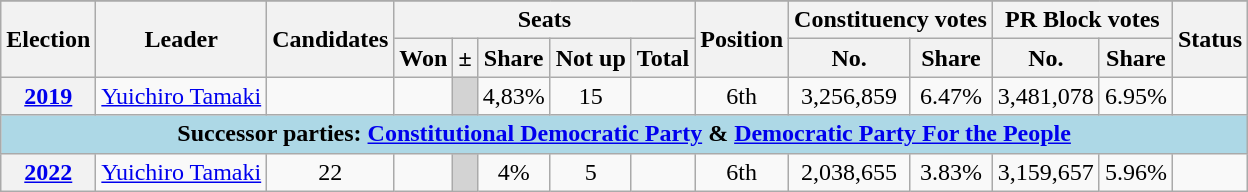<table class="wikitable sortable">
<tr>
</tr>
<tr>
<th rowspan=2>Election</th>
<th rowspan=2>Leader</th>
<th rowspan=2>Candidates</th>
<th colspan=5>Seats</th>
<th rowspan=2>Position</th>
<th colspan=2>Constituency votes</th>
<th colspan=2>PR Block votes</th>
<th rowspan=2>Status</th>
</tr>
<tr>
<th>Won</th>
<th>±</th>
<th>Share</th>
<th>Not up</th>
<th>Total</th>
<th>No.</th>
<th>Share</th>
<th>No.</th>
<th>Share</th>
</tr>
<tr style="text-align:center;">
<th><a href='#'>2019</a></th>
<td><a href='#'>Yuichiro Tamaki</a></td>
<td></td>
<td></td>
<td bgcolor="lightgrey"></td>
<td>4,83%</td>
<td>15</td>
<td></td>
<td>6th</td>
<td>3,256,859</td>
<td>6.47%</td>
<td>3,481,078</td>
<td>6.95%</td>
<td></td>
</tr>
<tr style="text-align:center;">
<td bgcolor="lightblue" colspan="14"><strong>Successor parties: <a href='#'>Constitutional Democratic Party</a>  & <a href='#'>Democratic Party For the People</a> </strong></td>
</tr>
<tr style="text-align:center;">
<th><a href='#'>2022</a></th>
<td><a href='#'>Yuichiro Tamaki</a></td>
<td>22</td>
<td></td>
<td bgcolor="lightgrey"></td>
<td>4%</td>
<td>5</td>
<td></td>
<td>6th</td>
<td>2,038,655</td>
<td>3.83%</td>
<td>3,159,657</td>
<td>5.96%</td>
<td></td>
</tr>
</table>
